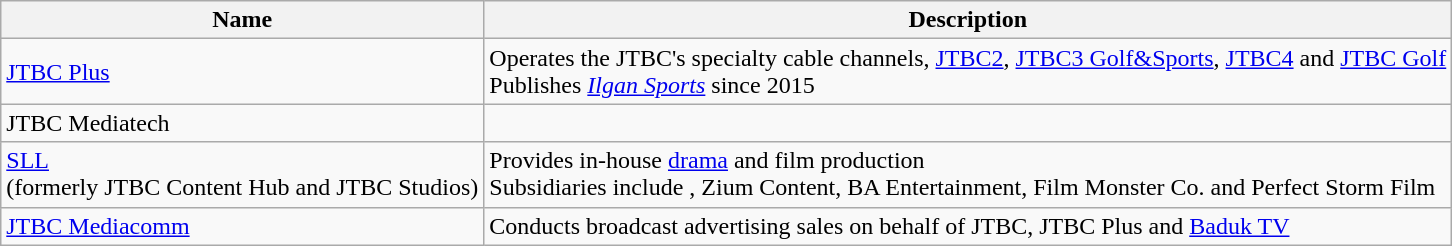<table class="wikitable">
<tr>
<th>Name</th>
<th>Description</th>
</tr>
<tr>
<td><a href='#'>JTBC Plus</a></td>
<td>Operates the JTBC's specialty cable channels, <a href='#'>JTBC2</a>, <a href='#'>JTBC3 Golf&Sports</a>, <a href='#'>JTBC4</a> and <a href='#'>JTBC Golf</a> <br>Publishes <em><a href='#'>Ilgan Sports</a></em> since 2015</td>
</tr>
<tr>
<td>JTBC Mediatech</td>
<td></td>
</tr>
<tr>
<td><a href='#'>SLL</a><br>(formerly JTBC Content Hub and JTBC Studios)</td>
<td>Provides in-house <a href='#'>drama</a> and film production<br>Subsidiaries include , Zium Content, BA Entertainment, Film Monster Co. and Perfect Storm Film</td>
</tr>
<tr>
<td><a href='#'>JTBC Mediacomm</a></td>
<td>Conducts broadcast advertising sales on behalf of JTBC, JTBC Plus and <a href='#'>Baduk TV</a></td>
</tr>
</table>
